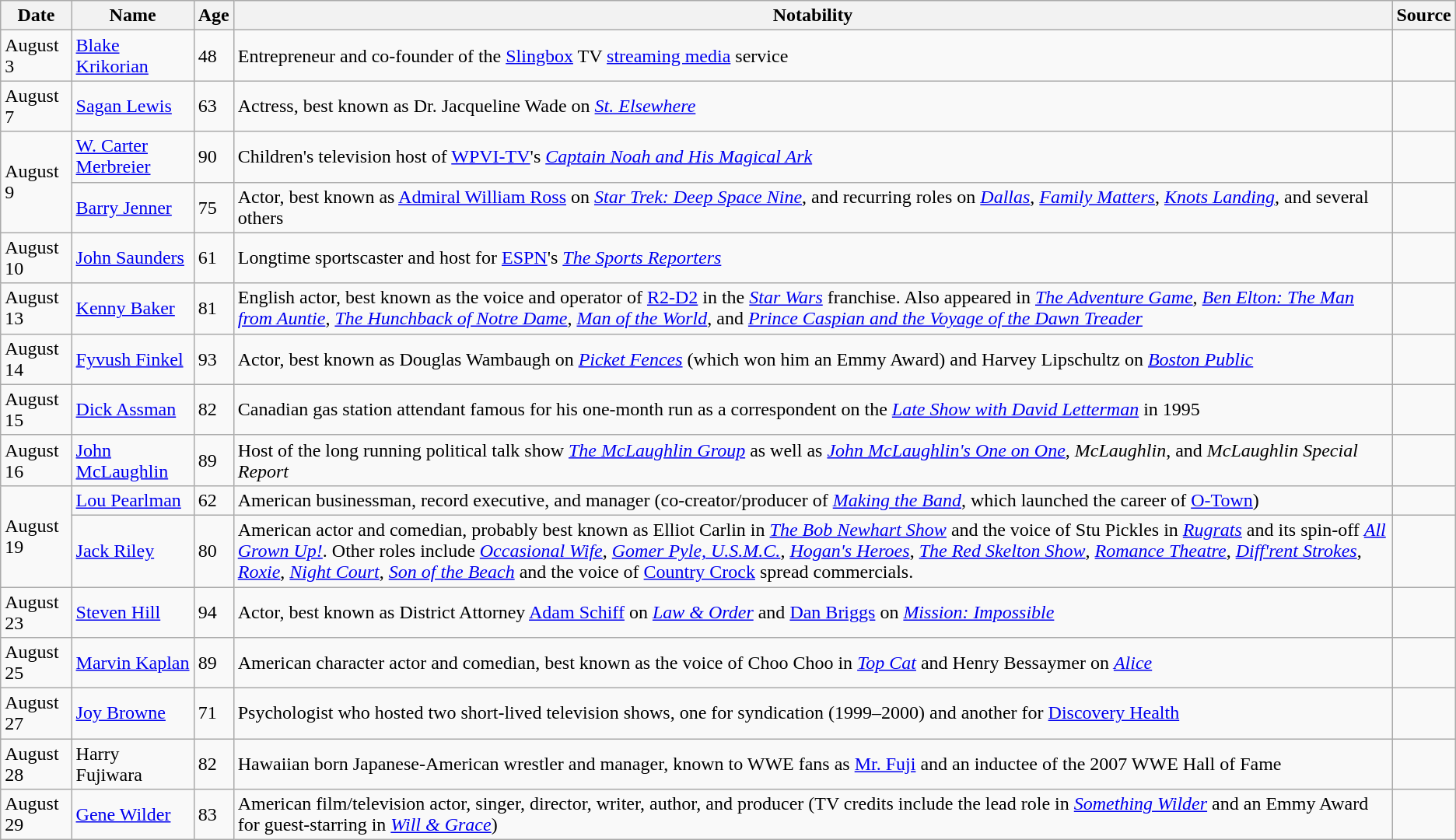<table class="wikitable sortable">
<tr ">
<th>Date</th>
<th>Name</th>
<th>Age</th>
<th class="unsortable">Notability</th>
<th class="unsortable">Source</th>
</tr>
<tr>
<td>August 3</td>
<td><a href='#'>Blake Krikorian</a></td>
<td>48</td>
<td>Entrepreneur and co-founder of the <a href='#'>Slingbox</a> TV <a href='#'>streaming media</a> service</td>
<td></td>
</tr>
<tr>
<td>August 7</td>
<td><a href='#'>Sagan Lewis</a></td>
<td>63</td>
<td>Actress, best known as Dr. Jacqueline Wade on <em><a href='#'>St. Elsewhere</a></em></td>
<td></td>
</tr>
<tr>
<td rowspan=2>August 9</td>
<td><a href='#'>W. Carter Merbreier</a></td>
<td>90</td>
<td>Children's television host of <a href='#'>WPVI-TV</a>'s <em><a href='#'>Captain Noah and His Magical Ark</a></em></td>
<td></td>
</tr>
<tr>
<td><a href='#'>Barry Jenner</a></td>
<td>75</td>
<td>Actor, best known as <a href='#'>Admiral William Ross</a> on <em><a href='#'>Star Trek: Deep Space Nine</a></em>, and recurring roles on <em><a href='#'>Dallas</a></em>, <em><a href='#'>Family Matters</a></em>, <em><a href='#'>Knots Landing</a></em>, and several others</td>
<td></td>
</tr>
<tr>
<td>August 10</td>
<td><a href='#'>John Saunders</a></td>
<td>61</td>
<td>Longtime sportscaster and host for <a href='#'>ESPN</a>'s <em><a href='#'>The Sports Reporters</a></em></td>
<td></td>
</tr>
<tr>
<td>August 13</td>
<td><a href='#'>Kenny Baker</a></td>
<td>81</td>
<td>English actor, best known as the voice and operator of <a href='#'>R2-D2</a> in the <em><a href='#'>Star Wars</a></em> franchise. Also appeared in <em><a href='#'>The Adventure Game</a></em>, <em><a href='#'>Ben Elton: The Man from Auntie</a></em>, <em><a href='#'>The Hunchback of Notre Dame</a></em>, <em><a href='#'>Man of the World</a></em>, and <em><a href='#'>Prince Caspian and the Voyage of the Dawn Treader</a></em></td>
<td></td>
</tr>
<tr>
<td>August 14</td>
<td><a href='#'>Fyvush Finkel</a></td>
<td>93</td>
<td>Actor, best known as Douglas Wambaugh on <em><a href='#'>Picket Fences</a></em> (which won him an Emmy Award) and Harvey Lipschultz on <em><a href='#'>Boston Public</a></em></td>
<td></td>
</tr>
<tr>
<td>August 15</td>
<td><a href='#'>Dick Assman</a></td>
<td>82</td>
<td>Canadian gas station attendant famous for his one-month run as a correspondent on the <em><a href='#'>Late Show with David Letterman</a></em> in 1995</td>
<td></td>
</tr>
<tr>
<td>August 16</td>
<td><a href='#'>John McLaughlin</a></td>
<td>89</td>
<td>Host of the long running political talk show <em><a href='#'>The McLaughlin Group</a></em> as well as <em><a href='#'>John McLaughlin's One on One</a></em>, <em>McLaughlin</em>, and <em>McLaughlin Special Report</em></td>
<td></td>
</tr>
<tr>
<td rowspan=2>August 19</td>
<td><a href='#'>Lou Pearlman</a></td>
<td>62</td>
<td>American businessman, record executive, and manager (co-creator/producer of <em><a href='#'>Making the Band</a></em>, which launched the career of <a href='#'>O-Town</a>)</td>
<td></td>
</tr>
<tr>
<td><a href='#'>Jack Riley</a></td>
<td>80</td>
<td>American actor and comedian, probably best known as Elliot Carlin in <em><a href='#'>The Bob Newhart Show</a></em> and the voice of Stu Pickles in <em><a href='#'>Rugrats</a></em> and its spin-off <em><a href='#'>All Grown Up!</a></em>. Other roles include <em><a href='#'>Occasional Wife</a></em>, <em><a href='#'>Gomer Pyle, U.S.M.C.</a></em>, <em><a href='#'>Hogan's Heroes</a></em>, <em><a href='#'>The Red Skelton Show</a></em>, <em><a href='#'>Romance Theatre</a></em>, <em><a href='#'>Diff'rent Strokes</a></em>, <em><a href='#'>Roxie</a></em>, <em><a href='#'>Night Court</a></em>, <em><a href='#'>Son of the Beach</a></em> and the voice of <a href='#'>Country Crock</a> spread commercials.</td>
<td></td>
</tr>
<tr>
<td>August 23</td>
<td><a href='#'>Steven Hill</a></td>
<td>94</td>
<td>Actor, best known as District Attorney <a href='#'>Adam Schiff</a> on <em><a href='#'>Law & Order</a></em> and  <a href='#'>Dan Briggs</a> on <em><a href='#'>Mission: Impossible</a></em></td>
<td></td>
</tr>
<tr>
<td>August 25</td>
<td><a href='#'>Marvin Kaplan</a></td>
<td>89</td>
<td>American character actor and comedian, best known as the voice of Choo Choo in <em><a href='#'>Top Cat</a></em> and Henry Bessaymer on <em><a href='#'>Alice</a></em></td>
<td></td>
</tr>
<tr>
<td>August 27</td>
<td><a href='#'>Joy Browne</a></td>
<td>71</td>
<td>Psychologist who hosted two short-lived television shows, one for syndication (1999–2000) and another for <a href='#'>Discovery Health</a></td>
<td></td>
</tr>
<tr>
<td>August 28</td>
<td>Harry Fujiwara</td>
<td>82</td>
<td>Hawaiian born Japanese-American wrestler and manager, known to WWE fans as <a href='#'>Mr. Fuji</a> and an inductee of the 2007 WWE Hall of Fame</td>
<td></td>
</tr>
<tr>
<td>August 29</td>
<td><a href='#'>Gene Wilder</a></td>
<td>83</td>
<td>American film/television actor, singer, director, writer, author, and producer (TV credits include the lead role in <em><a href='#'>Something Wilder</a></em> and an Emmy Award for guest-starring in <em><a href='#'>Will & Grace</a></em>)</td>
<td></td>
</tr>
</table>
